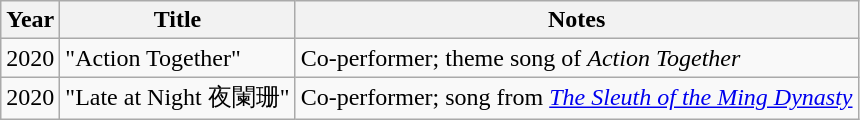<table class="wikitable sortable">
<tr>
<th>Year</th>
<th>Title</th>
<th class="unsortable">Notes</th>
</tr>
<tr>
<td>2020</td>
<td>"Action Together"</td>
<td>Co-performer; theme song of <em>Action Together</em></td>
</tr>
<tr>
<td>2020</td>
<td>"Late at Night 夜闌珊"</td>
<td>Co-performer; song from <em><a href='#'>The Sleuth of the Ming Dynasty</a></em></td>
</tr>
</table>
